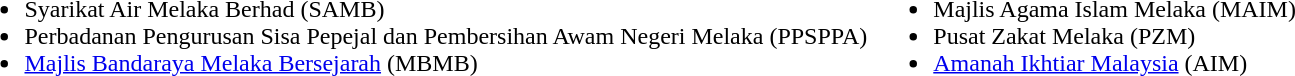<table>
<tr valign="top">
<td><br><ul><li>Syarikat Air Melaka Berhad (SAMB)</li><li>Perbadanan Pengurusan Sisa Pepejal dan Pembersihan Awam Negeri Melaka (PPSPPA)</li><li><a href='#'>Majlis Bandaraya Melaka Bersejarah</a> (MBMB)</li></ul></td>
<td><br><ul><li>Majlis Agama Islam Melaka (MAIM)</li><li>Pusat Zakat Melaka (PZM)</li><li><a href='#'>Amanah Ikhtiar Malaysia</a> (AIM)</li></ul></td>
</tr>
</table>
